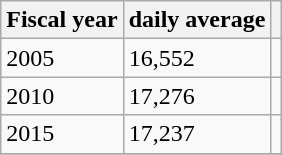<table class="wikitable">
<tr>
<th>Fiscal year</th>
<th>daily average</th>
<th></th>
</tr>
<tr>
<td>2005</td>
<td>16,552</td>
<td></td>
</tr>
<tr>
<td>2010</td>
<td>17,276</td>
<td></td>
</tr>
<tr>
<td>2015</td>
<td>17,237</td>
<td></td>
</tr>
<tr>
</tr>
</table>
